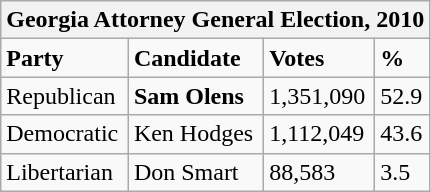<table class="wikitable">
<tr>
<th colspan="4">Georgia Attorney General Election, 2010</th>
</tr>
<tr>
<td><strong>Party</strong></td>
<td><strong>Candidate</strong></td>
<td><strong>Votes</strong></td>
<td><strong>%</strong></td>
</tr>
<tr>
<td>Republican</td>
<td><strong>Sam Olens</strong></td>
<td>1,351,090</td>
<td>52.9</td>
</tr>
<tr>
<td>Democratic</td>
<td>Ken Hodges</td>
<td>1,112,049</td>
<td>43.6</td>
</tr>
<tr>
<td>Libertarian</td>
<td>Don Smart</td>
<td>88,583</td>
<td>3.5</td>
</tr>
</table>
